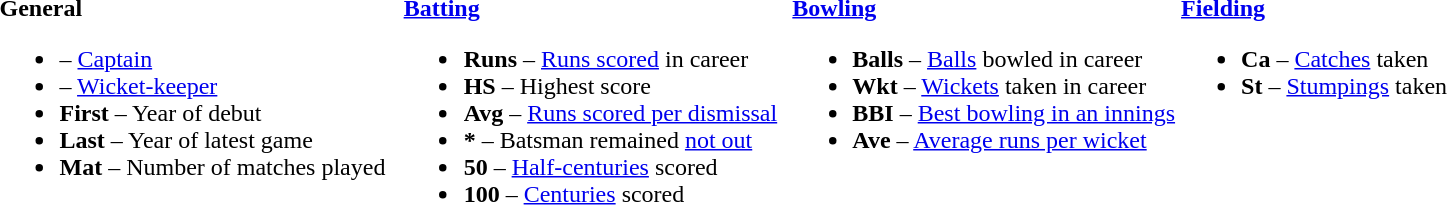<table>
<tr>
<td valign="top" style="width:26%"><br><strong>General</strong><ul><li> – <a href='#'>Captain</a></li><li> – <a href='#'>Wicket-keeper</a></li><li><strong>First</strong> – Year of debut</li><li><strong>Last</strong> – Year of latest game</li><li><strong>Mat</strong> – Number of matches played</li></ul></td>
<td valign="top" style="width:25%"><br><strong><a href='#'>Batting</a></strong><ul><li><strong>Runs</strong> – <a href='#'>Runs scored</a> in career</li><li><strong>HS</strong> – Highest score</li><li><strong>Avg</strong> – <a href='#'>Runs scored per dismissal</a></li><li><strong>*</strong> – Batsman remained <a href='#'>not out</a></li><li><strong>50</strong> – <a href='#'>Half-centuries</a> scored</li><li><strong>100</strong> – <a href='#'>Centuries</a> scored</li></ul></td>
<td valign="top" style="width:25%"><br><strong><a href='#'>Bowling</a></strong><ul><li><strong>Balls</strong> – <a href='#'>Balls</a> bowled in career</li><li><strong>Wkt</strong> – <a href='#'>Wickets</a> taken in career</li><li><strong>BBI</strong> – <a href='#'>Best bowling in an innings</a></li><li><strong>Ave</strong> – <a href='#'>Average runs per wicket</a></li></ul></td>
<td valign="top" style="width:24%"><br><strong><a href='#'>Fielding</a></strong><ul><li><strong>Ca</strong> – <a href='#'>Catches</a> taken</li><li><strong>St</strong> – <a href='#'>Stumpings</a> taken</li></ul></td>
</tr>
</table>
